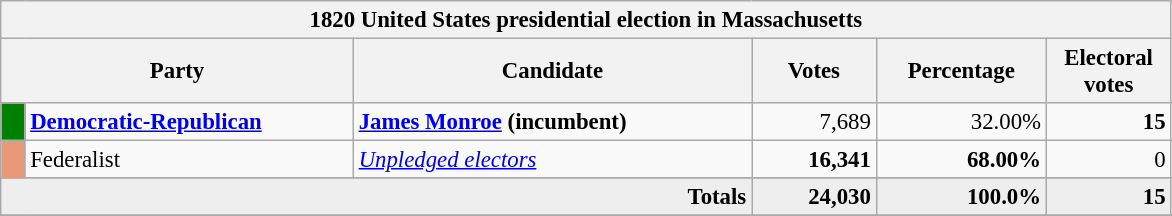<table class="wikitable" style="font-size: 95%;">
<tr>
<th colspan="6">1820 United States presidential election in Massachusetts</th>
</tr>
<tr>
<th colspan="2" style="width: 15em">Party</th>
<th style="width: 17em">Candidate</th>
<th style="width: 5em">Votes</th>
<th style="width: 7em">Percentage</th>
<th style="width: 5em">Electoral votes</th>
</tr>
<tr>
<th style="background-color:#008000; width: 3px"></th>
<td style="width: 130px"><strong><a href='#'>Democratic-Republican</a></strong></td>
<td><strong><a href='#'>James Monroe</a> (incumbent)</strong></td>
<td align="right">7,689</td>
<td align="right">32.00%</td>
<td align="right"><strong>15</strong></td>
</tr>
<tr>
<th style="background-color:#EA9978; width: 3px"></th>
<td style="width: 130px">Federalist</td>
<td><em><a href='#'>Unpledged electors</a></em></td>
<td align="right"><strong>16,341</strong></td>
<td align="right"><strong>68.00%</strong></td>
<td align="right">0</td>
</tr>
<tr>
</tr>
<tr bgcolor="#EEEEEE">
<td colspan="3" align="right"><strong>Totals</strong></td>
<td align="right"><strong>24,030</strong></td>
<td align="right"><strong>100.0%</strong></td>
<td align="right"><strong>15</strong></td>
</tr>
<tr>
</tr>
</table>
